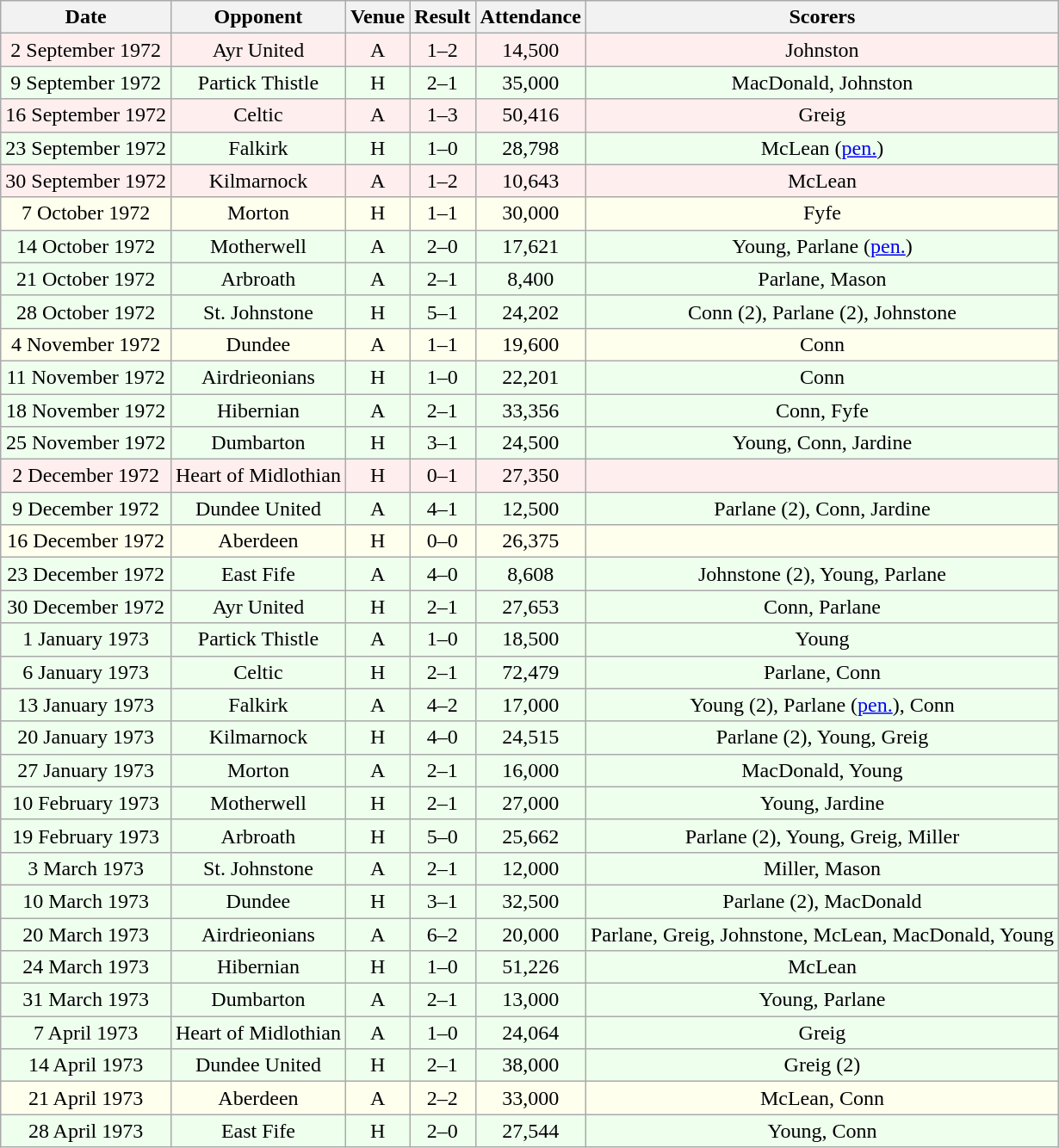<table class="wikitable sortable" style="font-size:100%; text-align:center">
<tr>
<th>Date</th>
<th>Opponent</th>
<th>Venue</th>
<th>Result</th>
<th>Attendance</th>
<th>Scorers</th>
</tr>
<tr bgcolor = "#FFEEEE">
<td>2 September 1972</td>
<td>Ayr United</td>
<td>A</td>
<td>1–2</td>
<td>14,500</td>
<td>Johnston</td>
</tr>
<tr bgcolor = "#EEFFEE">
<td>9 September 1972</td>
<td>Partick Thistle</td>
<td>H</td>
<td>2–1</td>
<td>35,000</td>
<td>MacDonald, Johnston</td>
</tr>
<tr bgcolor = "#FFEEEE">
<td>16 September 1972</td>
<td>Celtic</td>
<td>A</td>
<td>1–3</td>
<td>50,416</td>
<td>Greig</td>
</tr>
<tr bgcolor = "#EEFFEE">
<td>23 September 1972</td>
<td>Falkirk</td>
<td>H</td>
<td>1–0</td>
<td>28,798</td>
<td>McLean (<a href='#'>pen.</a>)</td>
</tr>
<tr bgcolor = "#FFEEEE">
<td>30 September 1972</td>
<td>Kilmarnock</td>
<td>A</td>
<td>1–2</td>
<td>10,643</td>
<td>McLean</td>
</tr>
<tr bgcolor = "#FFFFEE">
<td>7 October 1972</td>
<td>Morton</td>
<td>H</td>
<td>1–1</td>
<td>30,000</td>
<td>Fyfe</td>
</tr>
<tr bgcolor = "#EEFFEE">
<td>14 October 1972</td>
<td>Motherwell</td>
<td>A</td>
<td>2–0</td>
<td>17,621</td>
<td>Young, Parlane (<a href='#'>pen.</a>)</td>
</tr>
<tr bgcolor = "#EEFFEE">
<td>21 October 1972</td>
<td>Arbroath</td>
<td>A</td>
<td>2–1</td>
<td>8,400</td>
<td>Parlane, Mason</td>
</tr>
<tr bgcolor = "#EEFFEE">
<td>28 October 1972</td>
<td>St. Johnstone</td>
<td>H</td>
<td>5–1</td>
<td>24,202</td>
<td>Conn (2), Parlane (2), Johnstone</td>
</tr>
<tr bgcolor = "#FFFFEE">
<td>4 November 1972</td>
<td>Dundee</td>
<td>A</td>
<td>1–1</td>
<td>19,600</td>
<td>Conn</td>
</tr>
<tr bgcolor = "#EEFFEE">
<td>11 November 1972</td>
<td>Airdrieonians</td>
<td>H</td>
<td>1–0</td>
<td>22,201</td>
<td>Conn</td>
</tr>
<tr bgcolor = "#EEFFEE">
<td>18 November 1972</td>
<td>Hibernian</td>
<td>A</td>
<td>2–1</td>
<td>33,356</td>
<td>Conn, Fyfe</td>
</tr>
<tr bgcolor = "#EEFFEE">
<td>25 November 1972</td>
<td>Dumbarton</td>
<td>H</td>
<td>3–1</td>
<td>24,500</td>
<td>Young, Conn, Jardine</td>
</tr>
<tr bgcolor = "#FFEEEE">
<td>2 December 1972</td>
<td>Heart of Midlothian</td>
<td>H</td>
<td>0–1</td>
<td>27,350</td>
<td></td>
</tr>
<tr bgcolor = "#EEFFEE">
<td>9 December 1972</td>
<td>Dundee United</td>
<td>A</td>
<td>4–1</td>
<td>12,500</td>
<td>Parlane (2), Conn, Jardine</td>
</tr>
<tr bgcolor = "#FFFFEE">
<td>16 December 1972</td>
<td>Aberdeen</td>
<td>H</td>
<td>0–0</td>
<td>26,375</td>
<td></td>
</tr>
<tr bgcolor = "#EEFFEE">
<td>23 December 1972</td>
<td>East Fife</td>
<td>A</td>
<td>4–0</td>
<td>8,608</td>
<td>Johnstone (2), Young, Parlane</td>
</tr>
<tr bgcolor = "#EEFFEE">
<td>30 December 1972</td>
<td>Ayr United</td>
<td>H</td>
<td>2–1</td>
<td>27,653</td>
<td>Conn, Parlane</td>
</tr>
<tr bgcolor = "#EEFFEE">
<td>1 January 1973</td>
<td>Partick Thistle</td>
<td>A</td>
<td>1–0</td>
<td>18,500</td>
<td>Young</td>
</tr>
<tr bgcolor = "#EEFFEE">
<td>6 January 1973</td>
<td>Celtic</td>
<td>H</td>
<td>2–1</td>
<td>72,479</td>
<td>Parlane, Conn</td>
</tr>
<tr bgcolor = "#EEFFEE">
<td>13 January 1973</td>
<td>Falkirk</td>
<td>A</td>
<td>4–2</td>
<td>17,000</td>
<td>Young (2), Parlane (<a href='#'>pen.</a>), Conn</td>
</tr>
<tr bgcolor = "#EEFFEE">
<td>20 January 1973</td>
<td>Kilmarnock</td>
<td>H</td>
<td>4–0</td>
<td>24,515</td>
<td>Parlane (2), Young, Greig</td>
</tr>
<tr bgcolor = "#EEFFEE">
<td>27 January 1973</td>
<td>Morton</td>
<td>A</td>
<td>2–1</td>
<td>16,000</td>
<td>MacDonald, Young</td>
</tr>
<tr bgcolor = "#EEFFEE">
<td>10 February 1973</td>
<td>Motherwell</td>
<td>H</td>
<td>2–1</td>
<td>27,000</td>
<td>Young, Jardine</td>
</tr>
<tr bgcolor = "#EEFFEE">
<td>19 February 1973</td>
<td>Arbroath</td>
<td>H</td>
<td>5–0</td>
<td>25,662</td>
<td>Parlane (2), Young, Greig, Miller</td>
</tr>
<tr bgcolor = "#EEFFEE">
<td>3 March 1973</td>
<td>St. Johnstone</td>
<td>A</td>
<td>2–1</td>
<td>12,000</td>
<td>Miller, Mason</td>
</tr>
<tr bgcolor = "#EEFFEE">
<td>10 March 1973</td>
<td>Dundee</td>
<td>H</td>
<td>3–1</td>
<td>32,500</td>
<td>Parlane (2), MacDonald</td>
</tr>
<tr bgcolor = "#EEFFEE">
<td>20 March 1973</td>
<td>Airdrieonians</td>
<td>A</td>
<td>6–2</td>
<td>20,000</td>
<td>Parlane, Greig, Johnstone, McLean, MacDonald, Young</td>
</tr>
<tr bgcolor = "#EEFFEE">
<td>24 March 1973</td>
<td>Hibernian</td>
<td>H</td>
<td>1–0</td>
<td>51,226</td>
<td>McLean</td>
</tr>
<tr bgcolor = "#EEFFEE">
<td>31 March 1973</td>
<td>Dumbarton</td>
<td>A</td>
<td>2–1</td>
<td>13,000</td>
<td>Young, Parlane</td>
</tr>
<tr bgcolor = "#EEFFEE">
<td>7 April 1973</td>
<td>Heart of Midlothian</td>
<td>A</td>
<td>1–0</td>
<td>24,064</td>
<td>Greig</td>
</tr>
<tr bgcolor = "#EEFFEE">
<td>14 April 1973</td>
<td>Dundee United</td>
<td>H</td>
<td>2–1</td>
<td>38,000</td>
<td>Greig (2)</td>
</tr>
<tr bgcolor = "#FFFFEE">
<td>21 April 1973</td>
<td>Aberdeen</td>
<td>A</td>
<td>2–2</td>
<td>33,000</td>
<td>McLean, Conn</td>
</tr>
<tr bgcolor = "#EEFFEE">
<td>28 April 1973</td>
<td>East Fife</td>
<td>H</td>
<td>2–0</td>
<td>27,544</td>
<td>Young, Conn</td>
</tr>
</table>
